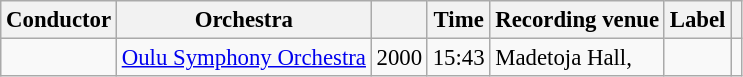<table class="wikitable sortable" style="margin-right:0; font-size:95%">
<tr>
<th scope="col">Conductor</th>
<th scope="col">Orchestra</th>
<th scope="col"></th>
<th scope="col">Time</th>
<th scope="col">Recording venue</th>
<th scope="col">Label</th>
<th scope="col"class="unsortable"></th>
</tr>
<tr>
<td></td>
<td><a href='#'>Oulu Symphony Orchestra</a></td>
<td>2000</td>
<td>15:43</td>
<td>Madetoja Hall, </td>
<td></td>
<td></td>
</tr>
</table>
